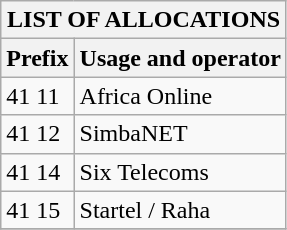<table class="wikitable" border=1>
<tr>
<th colspan="2">LIST OF ALLOCATIONS</th>
</tr>
<tr>
<th>Prefix</th>
<th>Usage and operator</th>
</tr>
<tr>
<td>41 11</td>
<td>Africa Online</td>
</tr>
<tr>
<td>41 12</td>
<td>SimbaNET</td>
</tr>
<tr>
<td>41 14</td>
<td>Six Telecoms</td>
</tr>
<tr>
<td>41 15</td>
<td>Startel / Raha</td>
</tr>
<tr>
</tr>
</table>
